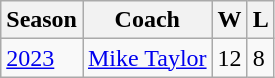<table class="wikitable">
<tr>
<th>Season</th>
<th>Coach</th>
<th>W</th>
<th>L</th>
</tr>
<tr>
<td><a href='#'>2023</a></td>
<td><a href='#'>Mike Taylor</a></td>
<td>12</td>
<td>8</td>
</tr>
</table>
